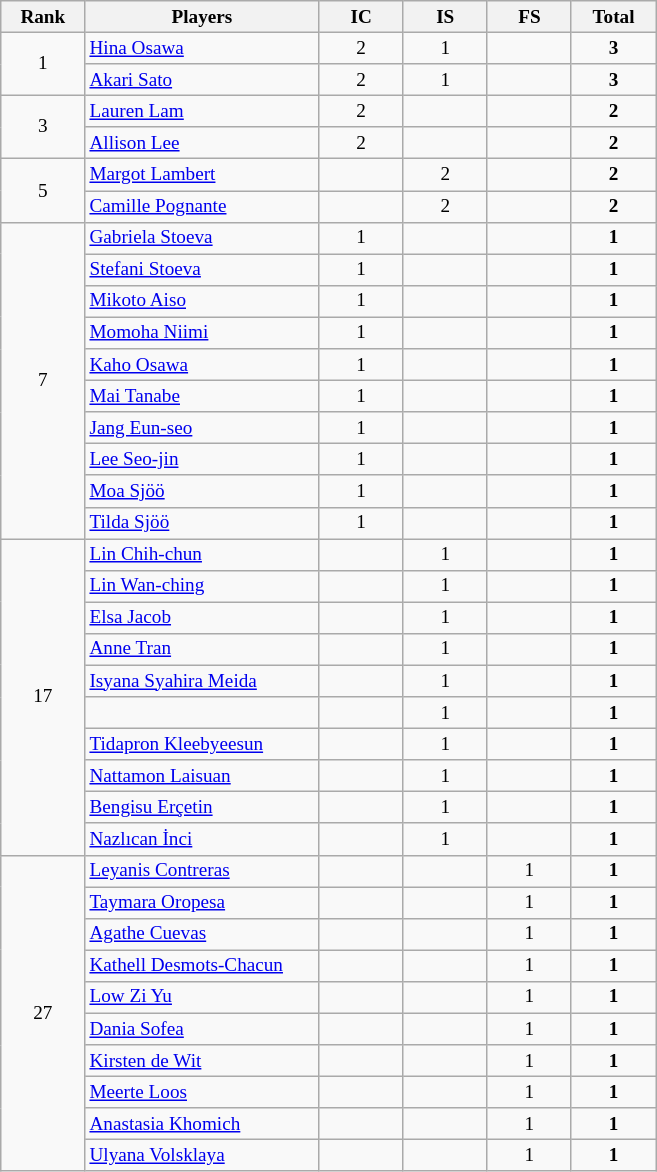<table class="wikitable" style="font-size:80%; text-align:center">
<tr>
<th width="50">Rank</th>
<th width="150">Players</th>
<th width="50">IC</th>
<th width="50">IS</th>
<th width="50">FS</th>
<th width="50">Total</th>
</tr>
<tr>
<td rowspan="2">1</td>
<td align="left"> <a href='#'>Hina Osawa</a></td>
<td>2</td>
<td>1</td>
<td></td>
<td><strong>3</strong></td>
</tr>
<tr>
<td align="left"> <a href='#'>Akari Sato</a></td>
<td>2</td>
<td>1</td>
<td></td>
<td><strong>3</strong></td>
</tr>
<tr>
<td rowspan="2">3</td>
<td align="left"> <a href='#'>Lauren Lam</a></td>
<td>2</td>
<td></td>
<td></td>
<td><strong>2</strong></td>
</tr>
<tr>
<td align="left"> <a href='#'>Allison Lee</a></td>
<td>2</td>
<td></td>
<td></td>
<td><strong>2</strong></td>
</tr>
<tr>
<td rowspan="2">5</td>
<td align="left"> <a href='#'>Margot Lambert</a></td>
<td></td>
<td>2</td>
<td></td>
<td><strong>2</strong></td>
</tr>
<tr>
<td align="left"> <a href='#'>Camille Pognante</a></td>
<td></td>
<td>2</td>
<td></td>
<td><strong>2</strong></td>
</tr>
<tr>
<td rowspan="10">7</td>
<td align="left"> <a href='#'>Gabriela Stoeva</a></td>
<td>1</td>
<td></td>
<td></td>
<td><strong>1</strong></td>
</tr>
<tr>
<td align="left"> <a href='#'>Stefani Stoeva</a></td>
<td>1</td>
<td></td>
<td></td>
<td><strong>1</strong></td>
</tr>
<tr>
<td align="left"> <a href='#'>Mikoto Aiso</a></td>
<td>1</td>
<td></td>
<td></td>
<td><strong>1</strong></td>
</tr>
<tr>
<td align="left"> <a href='#'>Momoha Niimi</a></td>
<td>1</td>
<td></td>
<td></td>
<td><strong>1</strong></td>
</tr>
<tr>
<td align="left"> <a href='#'>Kaho Osawa</a></td>
<td>1</td>
<td></td>
<td></td>
<td><strong>1</strong></td>
</tr>
<tr>
<td align="left"> <a href='#'>Mai Tanabe</a></td>
<td>1</td>
<td></td>
<td></td>
<td><strong>1</strong></td>
</tr>
<tr>
<td align="left"> <a href='#'>Jang Eun-seo</a></td>
<td>1</td>
<td></td>
<td></td>
<td><strong>1</strong></td>
</tr>
<tr>
<td align="left"> <a href='#'>Lee Seo-jin</a></td>
<td>1</td>
<td></td>
<td></td>
<td><strong>1</strong></td>
</tr>
<tr>
<td align="left"> <a href='#'>Moa Sjöö</a></td>
<td>1</td>
<td></td>
<td></td>
<td><strong>1</strong></td>
</tr>
<tr>
<td align="left"> <a href='#'>Tilda Sjöö</a></td>
<td>1</td>
<td></td>
<td></td>
<td><strong>1</strong></td>
</tr>
<tr>
<td rowspan="10">17</td>
<td align="left"> <a href='#'>Lin Chih-chun</a></td>
<td></td>
<td>1</td>
<td></td>
<td><strong>1</strong></td>
</tr>
<tr>
<td align="left"> <a href='#'>Lin Wan-ching</a></td>
<td></td>
<td>1</td>
<td></td>
<td><strong>1</strong></td>
</tr>
<tr>
<td align="left"> <a href='#'>Elsa Jacob</a></td>
<td></td>
<td>1</td>
<td></td>
<td><strong>1</strong></td>
</tr>
<tr>
<td align="left"> <a href='#'>Anne Tran</a></td>
<td></td>
<td>1</td>
<td></td>
<td><strong>1</strong></td>
</tr>
<tr>
<td align="left"> <a href='#'>Isyana Syahira Meida</a></td>
<td></td>
<td>1</td>
<td></td>
<td><strong>1</strong></td>
</tr>
<tr>
<td align="left"></td>
<td></td>
<td>1</td>
<td></td>
<td><strong>1</strong></td>
</tr>
<tr>
<td align="left"> <a href='#'>Tidapron Kleebyeesun</a></td>
<td></td>
<td>1</td>
<td></td>
<td><strong>1</strong></td>
</tr>
<tr>
<td align="left"> <a href='#'>Nattamon Laisuan</a></td>
<td></td>
<td>1</td>
<td></td>
<td><strong>1</strong></td>
</tr>
<tr>
<td align="left"> <a href='#'>Bengisu Erçetin</a></td>
<td></td>
<td>1</td>
<td></td>
<td><strong>1</strong></td>
</tr>
<tr>
<td align="left"> <a href='#'>Nazlıcan İnci</a></td>
<td></td>
<td>1</td>
<td></td>
<td><strong>1</strong></td>
</tr>
<tr>
<td rowspan="10">27</td>
<td align="left"> <a href='#'>Leyanis Contreras</a></td>
<td></td>
<td></td>
<td>1</td>
<td><strong>1</strong></td>
</tr>
<tr>
<td align="left"> <a href='#'>Taymara Oropesa</a></td>
<td></td>
<td></td>
<td>1</td>
<td><strong>1</strong></td>
</tr>
<tr>
<td align="left"> <a href='#'>Agathe Cuevas</a></td>
<td></td>
<td></td>
<td>1</td>
<td><strong>1</strong></td>
</tr>
<tr>
<td align="left"> <a href='#'>Kathell Desmots-Chacun</a></td>
<td></td>
<td></td>
<td>1</td>
<td><strong>1</strong></td>
</tr>
<tr>
<td align="left"> <a href='#'>Low Zi Yu</a></td>
<td></td>
<td></td>
<td>1</td>
<td><strong>1</strong></td>
</tr>
<tr>
<td align="left"> <a href='#'>Dania Sofea</a></td>
<td></td>
<td></td>
<td>1</td>
<td><strong>1</strong></td>
</tr>
<tr>
<td align="left"> <a href='#'>Kirsten de Wit</a></td>
<td></td>
<td></td>
<td>1</td>
<td><strong>1</strong></td>
</tr>
<tr>
<td align="left"> <a href='#'>Meerte Loos</a></td>
<td></td>
<td></td>
<td>1</td>
<td><strong>1</strong></td>
</tr>
<tr>
<td align="left"> <a href='#'>Anastasia Khomich</a></td>
<td></td>
<td></td>
<td>1</td>
<td><strong>1</strong></td>
</tr>
<tr>
<td align="left"> <a href='#'>Ulyana Volsklaya</a></td>
<td></td>
<td></td>
<td>1</td>
<td><strong>1</strong></td>
</tr>
</table>
